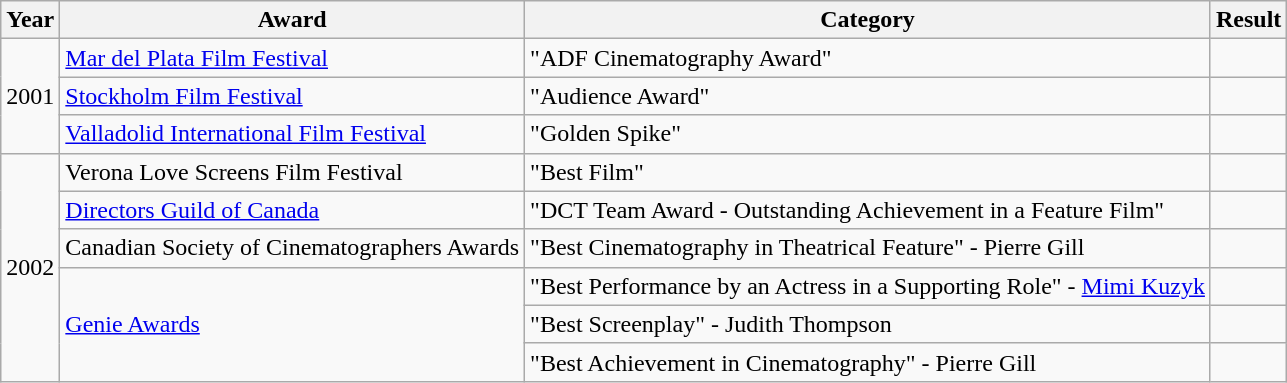<table class="wikitable">
<tr>
<th>Year</th>
<th>Award</th>
<th>Category</th>
<th>Result</th>
</tr>
<tr>
<td rowspan="3">2001</td>
<td><a href='#'>Mar del Plata Film Festival</a></td>
<td>"ADF Cinematography Award"</td>
<td></td>
</tr>
<tr>
<td><a href='#'>Stockholm Film Festival</a></td>
<td>"Audience Award"</td>
<td></td>
</tr>
<tr>
<td><a href='#'>Valladolid International Film Festival</a></td>
<td>"Golden Spike"</td>
<td></td>
</tr>
<tr>
<td rowspan="6">2002</td>
<td>Verona Love Screens Film Festival</td>
<td>"Best Film"</td>
<td></td>
</tr>
<tr>
<td><a href='#'>Directors Guild of Canada</a></td>
<td>"DCT Team Award - Outstanding Achievement in a Feature Film"</td>
<td></td>
</tr>
<tr>
<td>Canadian Society of Cinematographers Awards</td>
<td>"Best Cinematography in Theatrical Feature" - Pierre Gill</td>
<td></td>
</tr>
<tr>
<td rowspan="3"><a href='#'>Genie Awards</a></td>
<td>"Best Performance by an Actress in a Supporting Role" - <a href='#'>Mimi Kuzyk</a></td>
<td></td>
</tr>
<tr>
<td>"Best Screenplay" - Judith Thompson</td>
<td></td>
</tr>
<tr>
<td>"Best Achievement in Cinematography" - Pierre Gill</td>
<td></td>
</tr>
</table>
